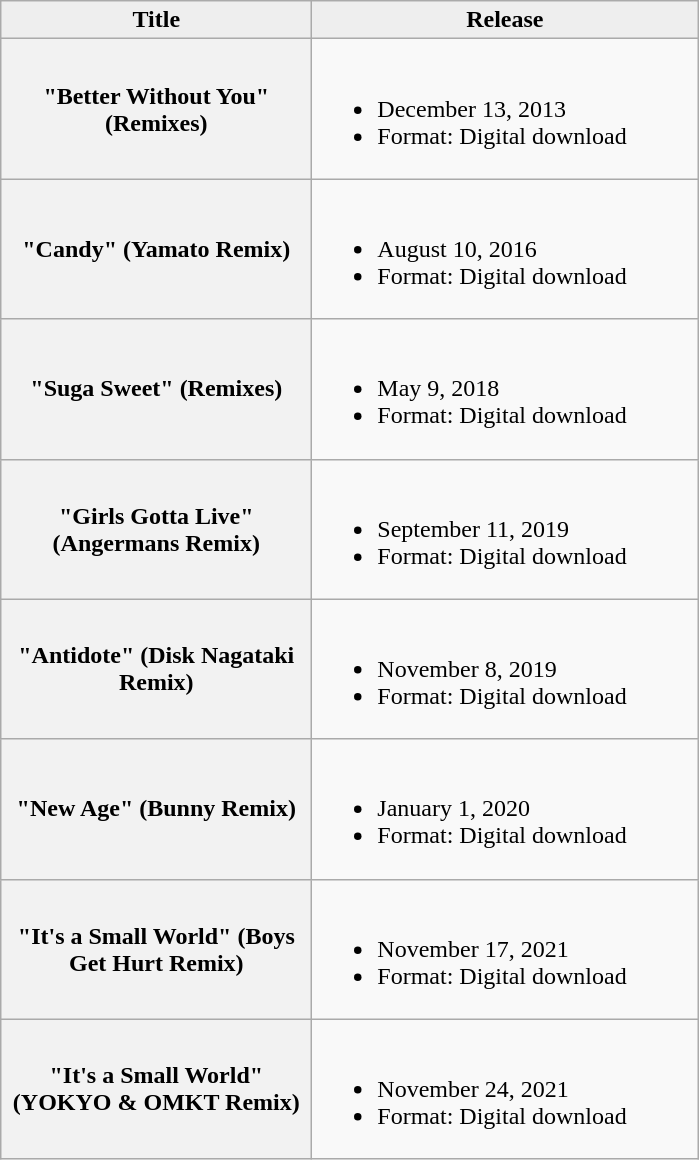<table class="wikitable plainrowheaders">
<tr class="hintergrundfarbe8">
<th width="200" style="background:#EEEEEE">Title</th>
<th width="250" style="background:#EEEEEE">Release</th>
</tr>
<tr>
<th scope="row">"Better Without You" (Remixes)</th>
<td><br><ul><li>December 13, 2013</li><li>Format: Digital download</li></ul></td>
</tr>
<tr>
<th scope="row">"Candy" (Yamato Remix)</th>
<td><br><ul><li>August 10, 2016</li><li>Format: Digital download</li></ul></td>
</tr>
<tr>
<th scope="row">"Suga Sweet" (Remixes)</th>
<td><br><ul><li>May 9, 2018</li><li>Format: Digital download</li></ul></td>
</tr>
<tr>
<th scope="row">"Girls Gotta Live" (Angermans Remix)</th>
<td><br><ul><li>September 11, 2019</li><li>Format: Digital download</li></ul></td>
</tr>
<tr>
<th scope="row">"Antidote" (Disk Nagataki Remix)</th>
<td><br><ul><li>November 8, 2019</li><li>Format: Digital download</li></ul></td>
</tr>
<tr>
<th scope="row">"New Age" (Bunny Remix)</th>
<td><br><ul><li>January 1, 2020</li><li>Format: Digital download</li></ul></td>
</tr>
<tr>
<th scope="row">"It's a Small World" (Boys Get Hurt Remix)</th>
<td><br><ul><li>November 17, 2021</li><li>Format: Digital download</li></ul></td>
</tr>
<tr>
<th scope="row">"It's a Small World" (YOKYO & OMKT Remix)</th>
<td><br><ul><li>November 24, 2021</li><li>Format: Digital download</li></ul></td>
</tr>
</table>
